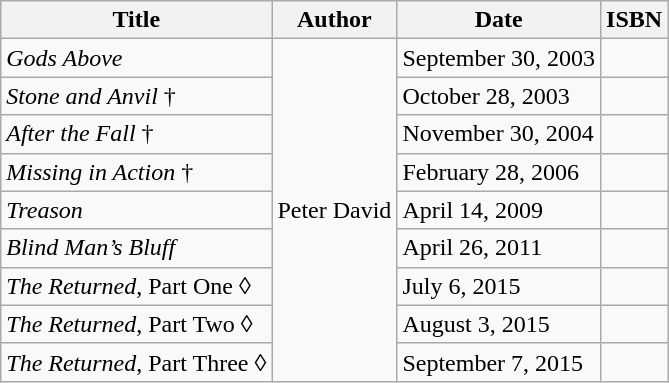<table class="wikitable">
<tr>
<th>Title</th>
<th>Author</th>
<th>Date</th>
<th>ISBN</th>
</tr>
<tr>
<td><em>Gods Above</em></td>
<td rowspan="9">Peter David</td>
<td>September 30, 2003</td>
<td></td>
</tr>
<tr>
<td><em>Stone and Anvil</em> †</td>
<td>October 28, 2003</td>
<td></td>
</tr>
<tr>
<td><em>After the Fall</em> †</td>
<td>November 30, 2004</td>
<td></td>
</tr>
<tr>
<td><em>Missing in Action</em> †</td>
<td>February 28, 2006</td>
<td></td>
</tr>
<tr>
<td><em>Treason</em></td>
<td>April 14, 2009</td>
<td></td>
</tr>
<tr>
<td><em>Blind Man’s Bluff</em></td>
<td>April 26, 2011</td>
<td></td>
</tr>
<tr>
<td><em>The Returned</em>, Part One ◊</td>
<td>July 6, 2015</td>
<td></td>
</tr>
<tr>
<td><em>The Returned</em>, Part Two ◊</td>
<td>August 3, 2015</td>
<td></td>
</tr>
<tr>
<td><em>The Returned</em>, Part Three ◊</td>
<td>September 7, 2015</td>
<td></td>
</tr>
</table>
